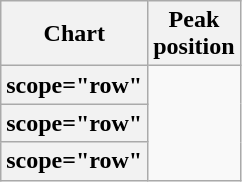<table class="wikitable sortable plainrowheaders" style="text-align:center">
<tr>
<th scope="col">Chart</th>
<th scope="col">Peak<br>position</th>
</tr>
<tr>
<th>scope="row"</th>
</tr>
<tr>
<th>scope="row"</th>
</tr>
<tr>
<th>scope="row"</th>
</tr>
</table>
